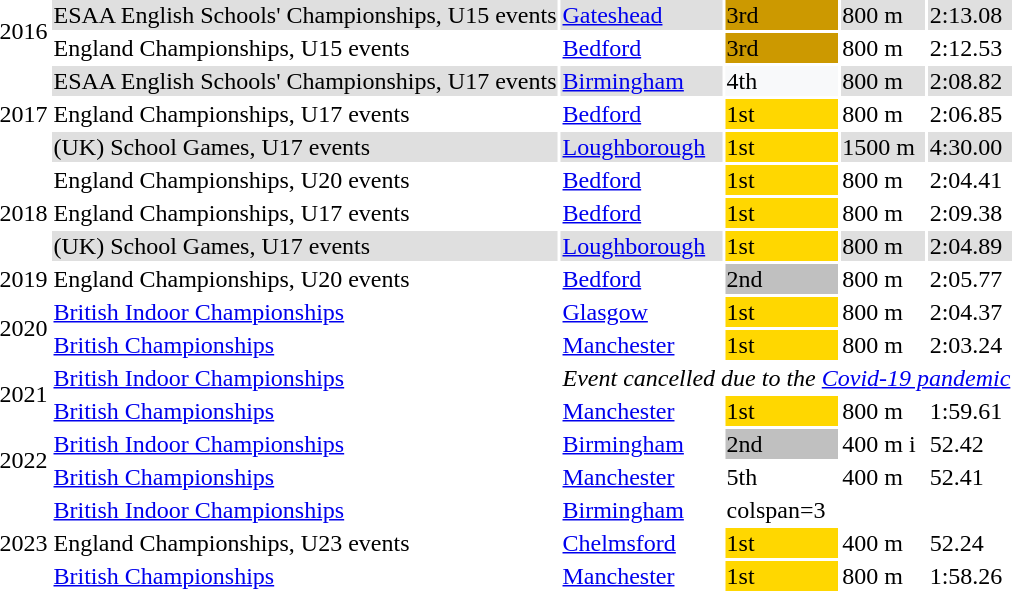<table>
<tr>
<td rowspan=2>2016</td>
<td bgcolor=DFDFDF>ESAA English Schools' Championships, U15 events</td>
<td bgcolor=DFDFDF><a href='#'>Gateshead</a></td>
<td bgcolor=cc9900>3rd</td>
<td bgcolor=DFDFDF>800 m</td>
<td bgcolor=DFDFDF>2:13.08</td>
</tr>
<tr>
<td>England Championships, U15 events</td>
<td><a href='#'>Bedford</a></td>
<td bgcolor=cc9900>3rd</td>
<td>800 m</td>
<td>2:12.53</td>
</tr>
<tr>
<td rowspan=3>2017</td>
<td bgcolor=DFDFDF>ESAA English Schools' Championships, U17 events</td>
<td bgcolor=DFDFDF><a href='#'>Birmingham</a></td>
<td bgcolor=#F8F9FA>4th</td>
<td bgcolor=DFDFDF>800 m</td>
<td bgcolor=DFDFDF>2:08.82</td>
</tr>
<tr>
<td>England Championships, U17 events</td>
<td><a href='#'>Bedford</a></td>
<td bgcolor=gold>1st</td>
<td>800 m</td>
<td>2:06.85</td>
</tr>
<tr>
<td bgcolor=DFDFDF>(UK) School Games, U17 events</td>
<td bgcolor=DFDFDF><a href='#'>Loughborough</a></td>
<td bgcolor=gold>1st</td>
<td bgcolor=DFDFDF>1500 m</td>
<td bgcolor=DFDFDF>4:30.00</td>
</tr>
<tr>
<td rowspan=3>2018</td>
<td>England Championships, U20 events</td>
<td><a href='#'>Bedford</a></td>
<td bgcolor=gold>1st</td>
<td>800 m</td>
<td>2:04.41</td>
</tr>
<tr>
<td>England Championships, U17 events</td>
<td><a href='#'>Bedford</a></td>
<td bgcolor=gold>1st</td>
<td>800 m</td>
<td>2:09.38</td>
</tr>
<tr style="background:#DFDFDF;">
<td>(UK) School Games, U17 events</td>
<td><a href='#'>Loughborough</a></td>
<td bgcolor=gold>1st</td>
<td>800 m</td>
<td>2:04.89 </td>
</tr>
<tr>
<td>2019</td>
<td>England Championships, U20 events</td>
<td><a href='#'>Bedford</a></td>
<td bgcolor=silver>2nd</td>
<td>800 m</td>
<td>2:05.77</td>
</tr>
<tr>
<td rowspan=2>2020</td>
<td><a href='#'>British Indoor Championships</a></td>
<td><a href='#'>Glasgow</a></td>
<td bgcolor=gold>1st</td>
<td>800 m </td>
<td>2:04.37</td>
</tr>
<tr>
<td><a href='#'>British Championships</a></td>
<td><a href='#'>Manchester</a></td>
<td bgcolor=gold>1st</td>
<td>800 m</td>
<td>2:03.24</td>
</tr>
<tr>
<td rowspan=2>2021</td>
<td><a href='#'>British Indoor Championships</a></td>
<td colspan=4><em>Event cancelled due to the <a href='#'>Covid-19 pandemic</a></em></td>
</tr>
<tr>
<td><a href='#'>British Championships</a></td>
<td><a href='#'>Manchester</a></td>
<td bgcolor=gold>1st</td>
<td>800 m</td>
<td>1:59.61</td>
</tr>
<tr>
<td rowspan=2>2022</td>
<td><a href='#'>British Indoor Championships</a></td>
<td><a href='#'>Birmingham</a></td>
<td bgcolor=silver>2nd</td>
<td>400 m i</td>
<td>52.42 </td>
</tr>
<tr>
<td><a href='#'>British Championships</a></td>
<td><a href='#'>Manchester</a></td>
<td>5th</td>
<td>400 m</td>
<td>52.41 </td>
</tr>
<tr>
<td rowspan=3>2023</td>
<td><a href='#'>British Indoor Championships</a></td>
<td><a href='#'>Birmingham</a></td>
<td>colspan=3 </td>
</tr>
<tr>
<td>England Championships, U23 events</td>
<td><a href='#'>Chelmsford</a></td>
<td bgcolor=gold>1st</td>
<td>400 m</td>
<td>52.24  </td>
</tr>
<tr>
<td><a href='#'>British Championships</a></td>
<td><a href='#'>Manchester</a></td>
<td bgcolor=gold>1st</td>
<td>800 m</td>
<td>1:58.26 <a href='#'></a></td>
</tr>
</table>
